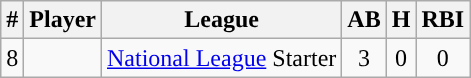<table class="wikitable">
<tr>
<th>#</th>
<th>Player</th>
<th>League</th>
<th>AB</th>
<th>H</th>
<th>RBI</th>
</tr>
<tr align="center">
<td>8</td>
<td></td>
<td><a href='#'>National League</a> Starter</td>
<td>3</td>
<td>0</td>
<td>0</td>
</tr>
</table>
